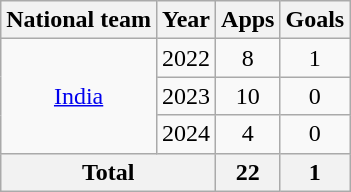<table class="wikitable" style="text-align: center;">
<tr>
<th>National team</th>
<th>Year</th>
<th>Apps</th>
<th>Goals</th>
</tr>
<tr>
<td rowspan="3"><a href='#'>India</a></td>
<td>2022</td>
<td>8</td>
<td>1</td>
</tr>
<tr>
<td>2023</td>
<td>10</td>
<td>0</td>
</tr>
<tr>
<td>2024</td>
<td>4</td>
<td>0</td>
</tr>
<tr>
<th colspan="2">Total</th>
<th>22</th>
<th>1</th>
</tr>
</table>
